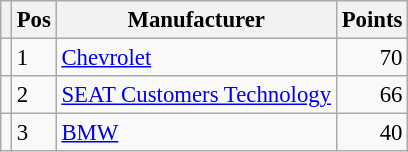<table class="wikitable" style="font-size: 95%;">
<tr>
<th></th>
<th>Pos</th>
<th>Manufacturer</th>
<th>Points</th>
</tr>
<tr>
<td align="left"></td>
<td>1</td>
<td> <a href='#'>Chevrolet</a></td>
<td align="right">70</td>
</tr>
<tr>
<td align="left"></td>
<td>2</td>
<td> <a href='#'>SEAT Customers Technology</a></td>
<td align="right">66</td>
</tr>
<tr>
<td align="left"></td>
<td>3</td>
<td> <a href='#'>BMW</a></td>
<td align="right">40</td>
</tr>
</table>
